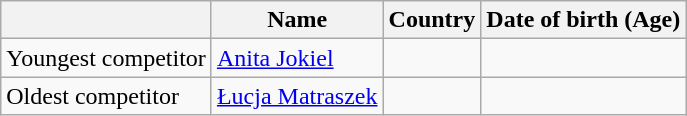<table class="wikitable">
<tr>
<th></th>
<th>Name</th>
<th>Country</th>
<th>Date of birth (Age)</th>
</tr>
<tr>
<td>Youngest competitor</td>
<td><a href='#'>Anita Jokiel</a></td>
<td></td>
<td></td>
</tr>
<tr>
<td>Oldest competitor</td>
<td><a href='#'>Łucja Matraszek</a></td>
<td></td>
<td></td>
</tr>
</table>
